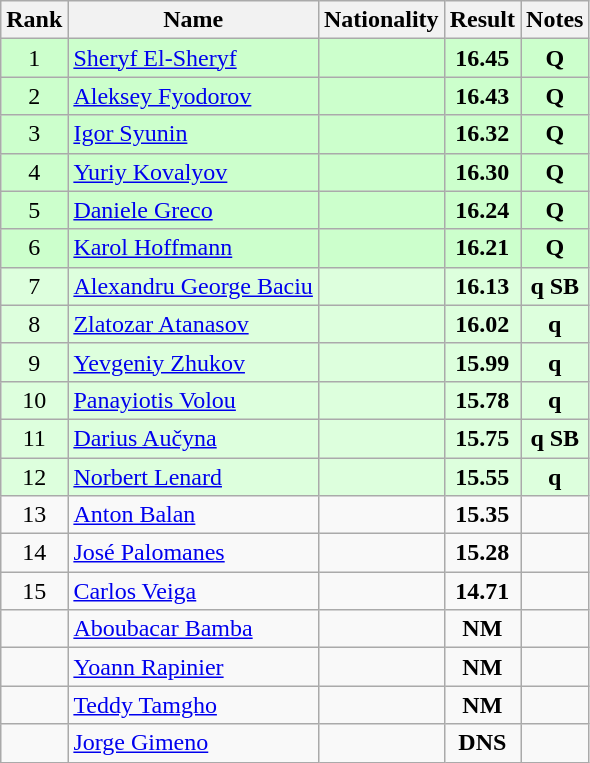<table class="wikitable sortable" style="text-align:center">
<tr>
<th>Rank</th>
<th>Name</th>
<th>Nationality</th>
<th>Result</th>
<th>Notes</th>
</tr>
<tr bgcolor=ccffcc>
<td>1</td>
<td align=left><a href='#'>Sheryf El-Sheryf</a></td>
<td align=left></td>
<td><strong>16.45</strong></td>
<td><strong>Q</strong></td>
</tr>
<tr bgcolor=ccffcc>
<td>2</td>
<td align=left><a href='#'>Aleksey Fyodorov</a></td>
<td align=left></td>
<td><strong>16.43</strong></td>
<td><strong>Q</strong></td>
</tr>
<tr bgcolor=ccffcc>
<td>3</td>
<td align=left><a href='#'>Igor Syunin</a></td>
<td align=left></td>
<td><strong>16.32</strong></td>
<td><strong>Q</strong></td>
</tr>
<tr bgcolor=ccffcc>
<td>4</td>
<td align=left><a href='#'>Yuriy Kovalyov</a></td>
<td align=left></td>
<td><strong>16.30</strong></td>
<td><strong>Q</strong></td>
</tr>
<tr bgcolor=ccffcc>
<td>5</td>
<td align=left><a href='#'>Daniele Greco</a></td>
<td align=left></td>
<td><strong>16.24</strong></td>
<td><strong>Q</strong></td>
</tr>
<tr bgcolor=ccffcc>
<td>6</td>
<td align=left><a href='#'>Karol Hoffmann</a></td>
<td align=left></td>
<td><strong>16.21</strong></td>
<td><strong>Q</strong></td>
</tr>
<tr bgcolor=ddffdd>
<td>7</td>
<td align=left><a href='#'>Alexandru George Baciu</a></td>
<td align=left></td>
<td><strong>16.13</strong></td>
<td><strong>q SB</strong></td>
</tr>
<tr bgcolor=ddffdd>
<td>8</td>
<td align=left><a href='#'>Zlatozar Atanasov</a></td>
<td align=left></td>
<td><strong>16.02</strong></td>
<td><strong>q</strong></td>
</tr>
<tr bgcolor=ddffdd>
<td>9</td>
<td align=left><a href='#'>Yevgeniy Zhukov</a></td>
<td align=left></td>
<td><strong>15.99</strong></td>
<td><strong>q</strong></td>
</tr>
<tr bgcolor=ddffdd>
<td>10</td>
<td align=left><a href='#'>Panayiotis Volou</a></td>
<td align=left></td>
<td><strong>15.78</strong></td>
<td><strong>q</strong></td>
</tr>
<tr bgcolor=ddffdd>
<td>11</td>
<td align=left><a href='#'>Darius Aučyna</a></td>
<td align=left></td>
<td><strong>15.75</strong></td>
<td><strong>q SB</strong></td>
</tr>
<tr bgcolor=ddffdd>
<td>12</td>
<td align=left><a href='#'>Norbert Lenard</a></td>
<td align=left></td>
<td><strong>15.55</strong></td>
<td><strong>q</strong></td>
</tr>
<tr>
<td>13</td>
<td align=left><a href='#'>Anton Balan</a></td>
<td align=left></td>
<td><strong>15.35</strong></td>
<td></td>
</tr>
<tr>
<td>14</td>
<td align=left><a href='#'>José Palomanes</a></td>
<td align=left></td>
<td><strong>15.28</strong></td>
<td></td>
</tr>
<tr>
<td>15</td>
<td align=left><a href='#'>Carlos Veiga</a></td>
<td align=left></td>
<td><strong>14.71</strong></td>
<td></td>
</tr>
<tr>
<td></td>
<td align=left><a href='#'>Aboubacar Bamba</a></td>
<td align=left></td>
<td><strong>NM</strong></td>
<td></td>
</tr>
<tr>
<td></td>
<td align=left><a href='#'>Yoann Rapinier</a></td>
<td align=left></td>
<td><strong>NM</strong></td>
<td></td>
</tr>
<tr>
<td></td>
<td align=left><a href='#'>Teddy Tamgho</a></td>
<td align=left></td>
<td><strong>NM</strong></td>
<td></td>
</tr>
<tr>
<td></td>
<td align=left><a href='#'>Jorge Gimeno</a></td>
<td align=left></td>
<td><strong>DNS</strong></td>
<td></td>
</tr>
</table>
